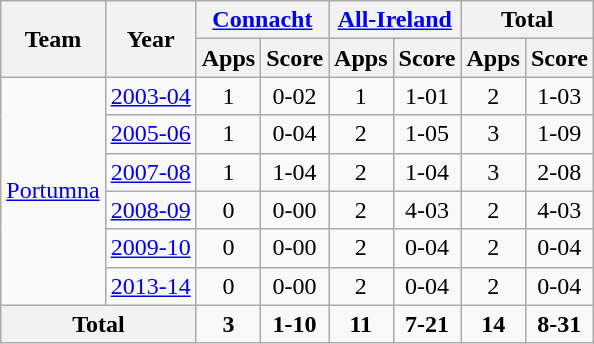<table class="wikitable" style="text-align:center">
<tr>
<th rowspan="2">Team</th>
<th rowspan="2">Year</th>
<th colspan="2"><a href='#'>Connacht</a></th>
<th colspan="2"><a href='#'>All-Ireland</a></th>
<th colspan="2">Total</th>
</tr>
<tr>
<th>Apps</th>
<th>Score</th>
<th>Apps</th>
<th>Score</th>
<th>Apps</th>
<th>Score</th>
</tr>
<tr>
<td rowspan="6"><a href='#'>Portumna</a></td>
<td><a href='#'>2003-04</a></td>
<td>1</td>
<td>0-02</td>
<td>1</td>
<td>1-01</td>
<td>2</td>
<td>1-03</td>
</tr>
<tr>
<td><a href='#'>2005-06</a></td>
<td>1</td>
<td>0-04</td>
<td>2</td>
<td>1-05</td>
<td>3</td>
<td>1-09</td>
</tr>
<tr>
<td><a href='#'>2007-08</a></td>
<td>1</td>
<td>1-04</td>
<td>2</td>
<td>1-04</td>
<td>3</td>
<td>2-08</td>
</tr>
<tr>
<td><a href='#'>2008-09</a></td>
<td>0</td>
<td>0-00</td>
<td>2</td>
<td>4-03</td>
<td>2</td>
<td>4-03</td>
</tr>
<tr>
<td><a href='#'>2009-10</a></td>
<td>0</td>
<td>0-00</td>
<td>2</td>
<td>0-04</td>
<td>2</td>
<td>0-04</td>
</tr>
<tr>
<td><a href='#'>2013-14</a></td>
<td>0</td>
<td>0-00</td>
<td>2</td>
<td>0-04</td>
<td>2</td>
<td>0-04</td>
</tr>
<tr>
<th colspan="2">Total</th>
<td><strong>3</strong></td>
<td><strong>1-10</strong></td>
<td><strong>11</strong></td>
<td><strong>7-21</strong></td>
<td><strong>14</strong></td>
<td><strong>8-31</strong></td>
</tr>
</table>
